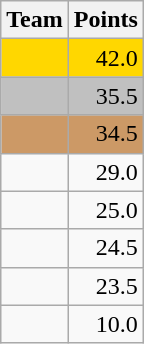<table class=wikitable>
<tr>
<th>Team</th>
<th>Points</th>
</tr>
<tr bgcolor=gold>
<td></td>
<td align=right>42.0</td>
</tr>
<tr bgcolor=silver>
<td></td>
<td align=right>35.5</td>
</tr>
<tr bgcolor=CC9966>
<td></td>
<td align=right>34.5</td>
</tr>
<tr>
<td></td>
<td align=right>29.0</td>
</tr>
<tr>
<td></td>
<td align=right>25.0</td>
</tr>
<tr>
<td></td>
<td align=right>24.5</td>
</tr>
<tr>
<td></td>
<td align=right>23.5</td>
</tr>
<tr>
<td></td>
<td align=right>10.0</td>
</tr>
</table>
